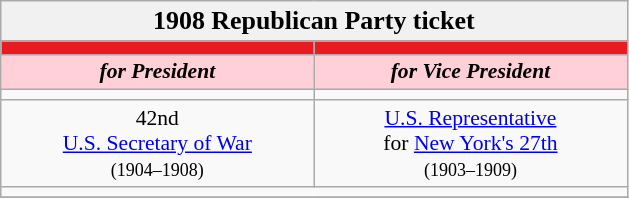<table class="wikitable" style="font-size:90%; text-align:center;">
<tr>
<td style="background:#f1f1f1;" colspan="30"><big><strong>1908 Republican Party ticket</strong></big></td>
</tr>
<tr>
<th style="width:3em; font-size:135%; background:#E81B23; width:200px;"><a href='#'></a></th>
<th style="width:3em; font-size:135%; background:#E81B23; width:200px;"><a href='#'></a></th>
</tr>
<tr style="color:#000; font-size:100%; background:#FFD0D7;">
<td style="width:3em; width:200px;"><strong><em>for President</em></strong></td>
<td style="width:3em; width:200px;"><strong><em>for Vice President</em></strong></td>
</tr>
<tr>
<td></td>
<td></td>
</tr>
<tr>
<td>42nd<br><a href='#'>U.S. Secretary of War</a><br><small>(1904–1908)</small></td>
<td><a href='#'>U.S. Representative</a><br>for <a href='#'>New York's 27th</a><br><small>(1903–1909)</small></td>
</tr>
<tr>
<td colspan=2></td>
</tr>
<tr>
</tr>
</table>
